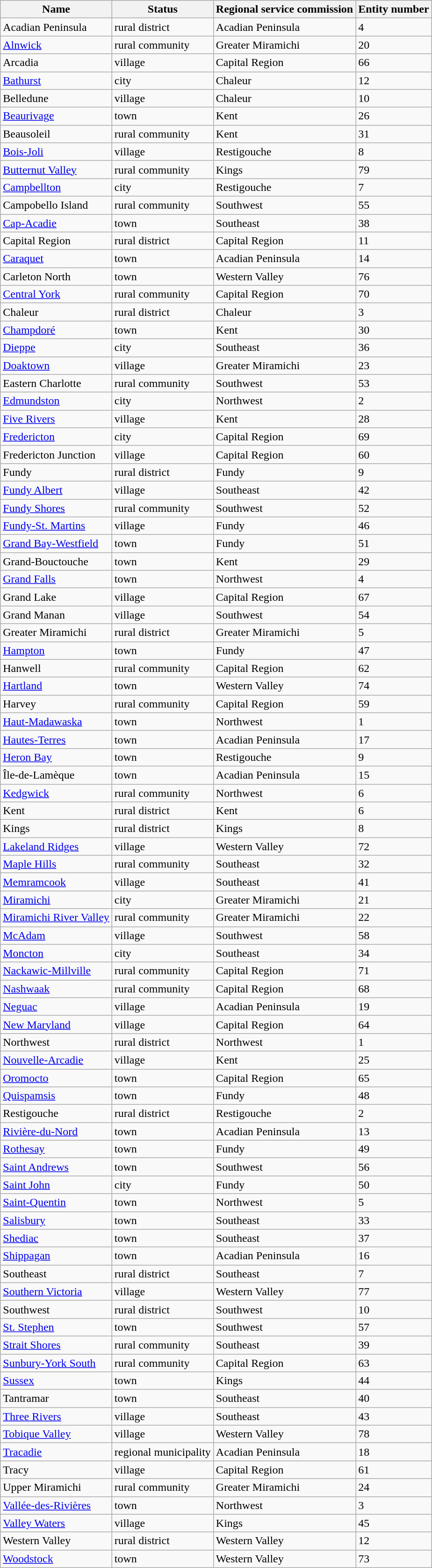<table class="wikitable sortable">
<tr>
<th>Name</th>
<th>Status</th>
<th>Regional service commission</th>
<th>Entity number</th>
</tr>
<tr>
<td>Acadian Peninsula</td>
<td>rural district</td>
<td>Acadian Peninsula</td>
<td>4</td>
</tr>
<tr>
<td><a href='#'>Alnwick</a></td>
<td>rural community</td>
<td>Greater Miramichi</td>
<td>20</td>
</tr>
<tr>
<td>Arcadia</td>
<td>village</td>
<td>Capital Region</td>
<td>66</td>
</tr>
<tr>
<td><a href='#'>Bathurst</a></td>
<td>city</td>
<td>Chaleur</td>
<td>12</td>
</tr>
<tr>
<td>Belledune</td>
<td>village</td>
<td>Chaleur</td>
<td>10</td>
</tr>
<tr>
<td><a href='#'>Beaurivage</a></td>
<td>town</td>
<td>Kent</td>
<td>26</td>
</tr>
<tr>
<td>Beausoleil</td>
<td>rural community</td>
<td>Kent</td>
<td>31</td>
</tr>
<tr>
<td><a href='#'>Bois-Joli</a></td>
<td>village</td>
<td>Restigouche</td>
<td>8</td>
</tr>
<tr>
<td><a href='#'>Butternut Valley</a></td>
<td>rural community</td>
<td>Kings</td>
<td>79</td>
</tr>
<tr>
<td><a href='#'>Campbellton</a></td>
<td>city</td>
<td>Restigouche</td>
<td>7</td>
</tr>
<tr>
<td>Campobello Island</td>
<td>rural community</td>
<td>Southwest</td>
<td>55</td>
</tr>
<tr>
<td><a href='#'>Cap-Acadie</a></td>
<td>town</td>
<td>Southeast</td>
<td>38</td>
</tr>
<tr>
<td>Capital Region</td>
<td>rural district</td>
<td>Capital Region</td>
<td>11</td>
</tr>
<tr>
<td><a href='#'>Caraquet</a></td>
<td>town</td>
<td>Acadian Peninsula</td>
<td>14</td>
</tr>
<tr>
<td>Carleton North</td>
<td>town</td>
<td>Western Valley</td>
<td>76</td>
</tr>
<tr>
<td><a href='#'>Central York</a></td>
<td>rural community</td>
<td>Capital Region</td>
<td>70</td>
</tr>
<tr>
<td>Chaleur</td>
<td>rural district</td>
<td>Chaleur</td>
<td>3</td>
</tr>
<tr>
<td><a href='#'>Champdoré</a></td>
<td>town</td>
<td>Kent</td>
<td>30</td>
</tr>
<tr>
<td><a href='#'>Dieppe</a></td>
<td>city</td>
<td>Southeast</td>
<td>36</td>
</tr>
<tr>
<td><a href='#'>Doaktown</a></td>
<td>village</td>
<td>Greater Miramichi</td>
<td>23</td>
</tr>
<tr>
<td>Eastern Charlotte</td>
<td>rural community</td>
<td>Southwest</td>
<td>53</td>
</tr>
<tr>
<td><a href='#'>Edmundston</a></td>
<td>city</td>
<td>Northwest</td>
<td>2</td>
</tr>
<tr>
<td><a href='#'>Five Rivers</a></td>
<td>village</td>
<td>Kent</td>
<td>28</td>
</tr>
<tr>
<td><a href='#'>Fredericton</a></td>
<td>city</td>
<td>Capital Region</td>
<td>69</td>
</tr>
<tr>
<td>Fredericton Junction</td>
<td>village</td>
<td>Capital Region</td>
<td>60</td>
</tr>
<tr>
<td>Fundy</td>
<td>rural district</td>
<td>Fundy</td>
<td>9</td>
</tr>
<tr>
<td><a href='#'>Fundy Albert</a></td>
<td>village</td>
<td>Southeast</td>
<td>42</td>
</tr>
<tr>
<td><a href='#'>Fundy Shores</a></td>
<td>rural community</td>
<td>Southwest</td>
<td>52</td>
</tr>
<tr>
<td><a href='#'>Fundy-St. Martins</a></td>
<td>village</td>
<td>Fundy</td>
<td>46</td>
</tr>
<tr>
<td><a href='#'>Grand Bay-Westfield</a></td>
<td>town</td>
<td>Fundy</td>
<td>51</td>
</tr>
<tr>
<td>Grand-Bouctouche</td>
<td>town</td>
<td>Kent</td>
<td>29</td>
</tr>
<tr>
<td><a href='#'>Grand Falls</a></td>
<td>town</td>
<td>Northwest</td>
<td>4</td>
</tr>
<tr>
<td>Grand Lake</td>
<td>village</td>
<td>Capital Region</td>
<td>67</td>
</tr>
<tr>
<td>Grand Manan</td>
<td>village</td>
<td>Southwest</td>
<td>54</td>
</tr>
<tr>
<td>Greater Miramichi</td>
<td>rural district</td>
<td>Greater Miramichi</td>
<td>5</td>
</tr>
<tr>
<td><a href='#'>Hampton</a></td>
<td>town</td>
<td>Fundy</td>
<td>47</td>
</tr>
<tr>
<td>Hanwell</td>
<td>rural community</td>
<td>Capital Region</td>
<td>62</td>
</tr>
<tr>
<td><a href='#'>Hartland</a></td>
<td>town</td>
<td>Western Valley</td>
<td>74</td>
</tr>
<tr>
<td>Harvey</td>
<td>rural community</td>
<td>Capital Region</td>
<td>59</td>
</tr>
<tr>
<td><a href='#'>Haut-Madawaska</a></td>
<td>town</td>
<td>Northwest</td>
<td>1</td>
</tr>
<tr>
<td><a href='#'>Hautes-Terres</a></td>
<td>town</td>
<td>Acadian Peninsula</td>
<td>17</td>
</tr>
<tr>
<td><a href='#'>Heron Bay</a></td>
<td>town</td>
<td>Restigouche</td>
<td>9</td>
</tr>
<tr>
<td>Île-de-Lamèque</td>
<td>town</td>
<td>Acadian Peninsula</td>
<td>15</td>
</tr>
<tr>
<td><a href='#'>Kedgwick</a></td>
<td>rural community</td>
<td>Northwest</td>
<td>6</td>
</tr>
<tr>
<td>Kent</td>
<td>rural district</td>
<td>Kent</td>
<td>6</td>
</tr>
<tr>
<td>Kings</td>
<td>rural district</td>
<td>Kings</td>
<td>8</td>
</tr>
<tr>
<td><a href='#'>Lakeland Ridges</a></td>
<td>village</td>
<td>Western Valley</td>
<td>72</td>
</tr>
<tr>
<td><a href='#'>Maple Hills</a></td>
<td>rural community</td>
<td>Southeast</td>
<td>32</td>
</tr>
<tr>
<td><a href='#'>Memramcook</a></td>
<td>village</td>
<td>Southeast</td>
<td>41</td>
</tr>
<tr>
<td><a href='#'>Miramichi</a></td>
<td>city</td>
<td>Greater Miramichi</td>
<td>21</td>
</tr>
<tr>
<td><a href='#'>Miramichi River Valley</a></td>
<td>rural community</td>
<td>Greater Miramichi</td>
<td>22</td>
</tr>
<tr>
<td><a href='#'>McAdam</a></td>
<td>village</td>
<td>Southwest</td>
<td>58</td>
</tr>
<tr>
<td><a href='#'>Moncton</a></td>
<td>city</td>
<td>Southeast</td>
<td>34</td>
</tr>
<tr>
<td><a href='#'>Nackawic-Millville</a></td>
<td>rural community</td>
<td>Capital Region</td>
<td>71</td>
</tr>
<tr>
<td><a href='#'>Nashwaak</a></td>
<td>rural community</td>
<td>Capital Region</td>
<td>68</td>
</tr>
<tr>
<td><a href='#'>Neguac</a></td>
<td>village</td>
<td>Acadian Peninsula</td>
<td>19</td>
</tr>
<tr>
<td><a href='#'>New Maryland</a></td>
<td>village</td>
<td>Capital Region</td>
<td>64</td>
</tr>
<tr>
<td>Northwest</td>
<td>rural district</td>
<td>Northwest</td>
<td>1</td>
</tr>
<tr>
<td><a href='#'>Nouvelle-Arcadie</a></td>
<td>village</td>
<td>Kent</td>
<td>25</td>
</tr>
<tr>
<td><a href='#'>Oromocto</a></td>
<td>town</td>
<td>Capital Region</td>
<td>65</td>
</tr>
<tr>
<td><a href='#'>Quispamsis</a></td>
<td>town</td>
<td>Fundy</td>
<td>48</td>
</tr>
<tr>
<td>Restigouche</td>
<td>rural district</td>
<td>Restigouche</td>
<td>2</td>
</tr>
<tr>
<td><a href='#'>Rivière-du-Nord</a></td>
<td>town</td>
<td>Acadian Peninsula</td>
<td>13</td>
</tr>
<tr>
<td><a href='#'>Rothesay</a></td>
<td>town</td>
<td>Fundy</td>
<td>49</td>
</tr>
<tr>
<td><a href='#'>Saint Andrews</a></td>
<td>town</td>
<td>Southwest</td>
<td>56</td>
</tr>
<tr>
<td><a href='#'>Saint John</a></td>
<td>city</td>
<td>Fundy</td>
<td>50</td>
</tr>
<tr>
<td><a href='#'>Saint-Quentin</a></td>
<td>town</td>
<td>Northwest</td>
<td>5</td>
</tr>
<tr>
<td><a href='#'>Salisbury</a></td>
<td>town</td>
<td>Southeast</td>
<td>33</td>
</tr>
<tr>
<td><a href='#'>Shediac</a></td>
<td>town</td>
<td>Southeast</td>
<td>37</td>
</tr>
<tr>
<td><a href='#'>Shippagan</a></td>
<td>town</td>
<td>Acadian Peninsula</td>
<td>16</td>
</tr>
<tr>
<td>Southeast</td>
<td>rural district</td>
<td>Southeast</td>
<td>7</td>
</tr>
<tr>
<td><a href='#'>Southern Victoria</a></td>
<td>village</td>
<td>Western Valley</td>
<td>77</td>
</tr>
<tr>
<td>Southwest</td>
<td>rural district</td>
<td>Southwest</td>
<td>10</td>
</tr>
<tr>
<td><a href='#'>St. Stephen</a></td>
<td>town</td>
<td>Southwest</td>
<td>57</td>
</tr>
<tr>
<td><a href='#'>Strait Shores</a></td>
<td>rural community</td>
<td>Southeast</td>
<td>39</td>
</tr>
<tr>
<td><a href='#'>Sunbury-York South</a></td>
<td>rural community</td>
<td>Capital Region</td>
<td>63</td>
</tr>
<tr>
<td><a href='#'>Sussex</a></td>
<td>town</td>
<td>Kings</td>
<td>44</td>
</tr>
<tr>
<td>Tantramar</td>
<td>town</td>
<td>Southeast</td>
<td>40</td>
</tr>
<tr>
<td><a href='#'>Three Rivers</a></td>
<td>village</td>
<td>Southeast</td>
<td>43</td>
</tr>
<tr>
<td><a href='#'>Tobique Valley</a></td>
<td>village</td>
<td>Western Valley</td>
<td>78</td>
</tr>
<tr>
<td><a href='#'>Tracadie</a></td>
<td>regional municipality</td>
<td>Acadian Peninsula</td>
<td>18</td>
</tr>
<tr>
<td>Tracy</td>
<td>village</td>
<td>Capital Region</td>
<td>61</td>
</tr>
<tr>
<td>Upper Miramichi</td>
<td>rural community</td>
<td>Greater Miramichi</td>
<td>24</td>
</tr>
<tr>
<td><a href='#'>Vallée-des-Rivières</a></td>
<td>town</td>
<td>Northwest</td>
<td>3</td>
</tr>
<tr>
<td><a href='#'>Valley Waters</a></td>
<td>village</td>
<td>Kings</td>
<td>45</td>
</tr>
<tr>
<td>Western Valley</td>
<td>rural district</td>
<td>Western Valley</td>
<td>12</td>
</tr>
<tr>
<td><a href='#'>Woodstock</a></td>
<td>town</td>
<td>Western Valley</td>
<td>73</td>
</tr>
</table>
